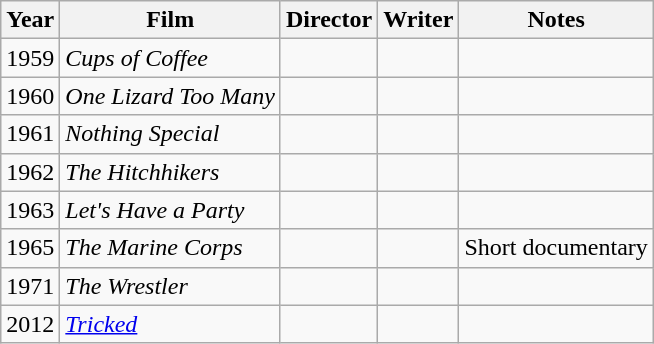<table class="wikitable">
<tr>
<th>Year</th>
<th>Film</th>
<th>Director</th>
<th>Writer</th>
<th>Notes</th>
</tr>
<tr>
<td>1959</td>
<td><em>Cups of Coffee</em></td>
<td></td>
<td></td>
<td></td>
</tr>
<tr>
<td>1960</td>
<td><em>One Lizard Too Many</em></td>
<td></td>
<td></td>
<td></td>
</tr>
<tr>
<td>1961</td>
<td><em>Nothing Special</em></td>
<td></td>
<td></td>
<td></td>
</tr>
<tr>
<td>1962</td>
<td><em>The Hitchhikers</em></td>
<td></td>
<td></td>
<td></td>
</tr>
<tr>
<td>1963</td>
<td><em>Let's Have a Party</em></td>
<td></td>
<td></td>
<td></td>
</tr>
<tr>
<td>1965</td>
<td><em>The Marine Corps</em></td>
<td></td>
<td></td>
<td>Short documentary</td>
</tr>
<tr>
<td>1971</td>
<td><em>The Wrestler</em></td>
<td></td>
<td></td>
<td></td>
</tr>
<tr>
<td>2012</td>
<td><em><a href='#'>Tricked</a></em></td>
<td></td>
<td></td>
<td></td>
</tr>
</table>
